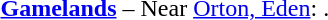<table border="0">
<tr>
<td></td>
<td><strong><a href='#'>Gamelands</a></strong> – Near <a href='#'>Orton, Eden</a>: .</td>
</tr>
</table>
